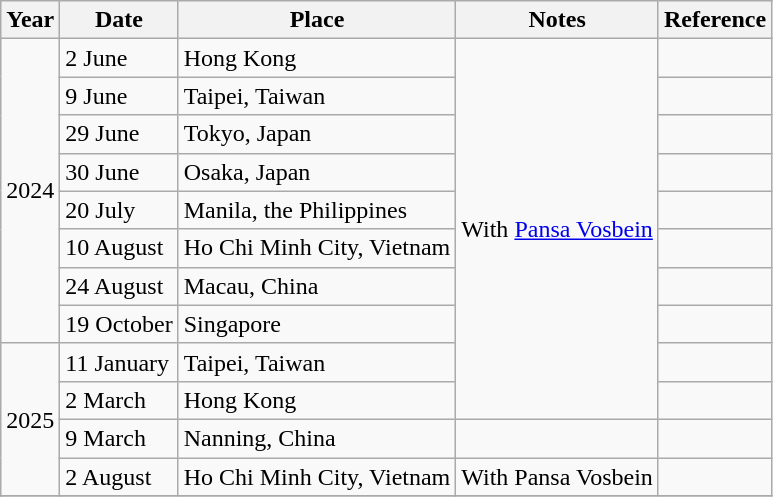<table class="wikitable collapsible collapsed">
<tr>
<th>Year</th>
<th>Date</th>
<th>Place</th>
<th>Notes</th>
<th>Reference</th>
</tr>
<tr>
<td rowspan=8>2024</td>
<td>2 June</td>
<td>Hong Kong</td>
<td rowspan=10>With <a href='#'>Pansa Vosbein</a></td>
<td></td>
</tr>
<tr>
<td>9 June</td>
<td>Taipei, Taiwan</td>
<td></td>
</tr>
<tr>
<td>29 June</td>
<td>Tokyo, Japan</td>
<td></td>
</tr>
<tr>
<td>30 June</td>
<td>Osaka, Japan</td>
<td></td>
</tr>
<tr>
<td>20 July</td>
<td>Manila, the Philippines</td>
<td></td>
</tr>
<tr>
<td>10 August</td>
<td>Ho Chi Minh City, Vietnam</td>
<td></td>
</tr>
<tr>
<td>24 August</td>
<td>Macau, China</td>
<td></td>
</tr>
<tr>
<td>19 October</td>
<td>Singapore</td>
<td></td>
</tr>
<tr>
<td rowspan=4>2025</td>
<td>11 January</td>
<td>Taipei, Taiwan</td>
<td></td>
</tr>
<tr>
<td>2 March</td>
<td>Hong Kong</td>
<td></td>
</tr>
<tr>
<td>9 March</td>
<td>Nanning, China</td>
<td></td>
<td></td>
</tr>
<tr>
<td>2 August</td>
<td>Ho Chi Minh City, Vietnam</td>
<td>With Pansa Vosbein</td>
<td></td>
</tr>
<tr>
</tr>
</table>
